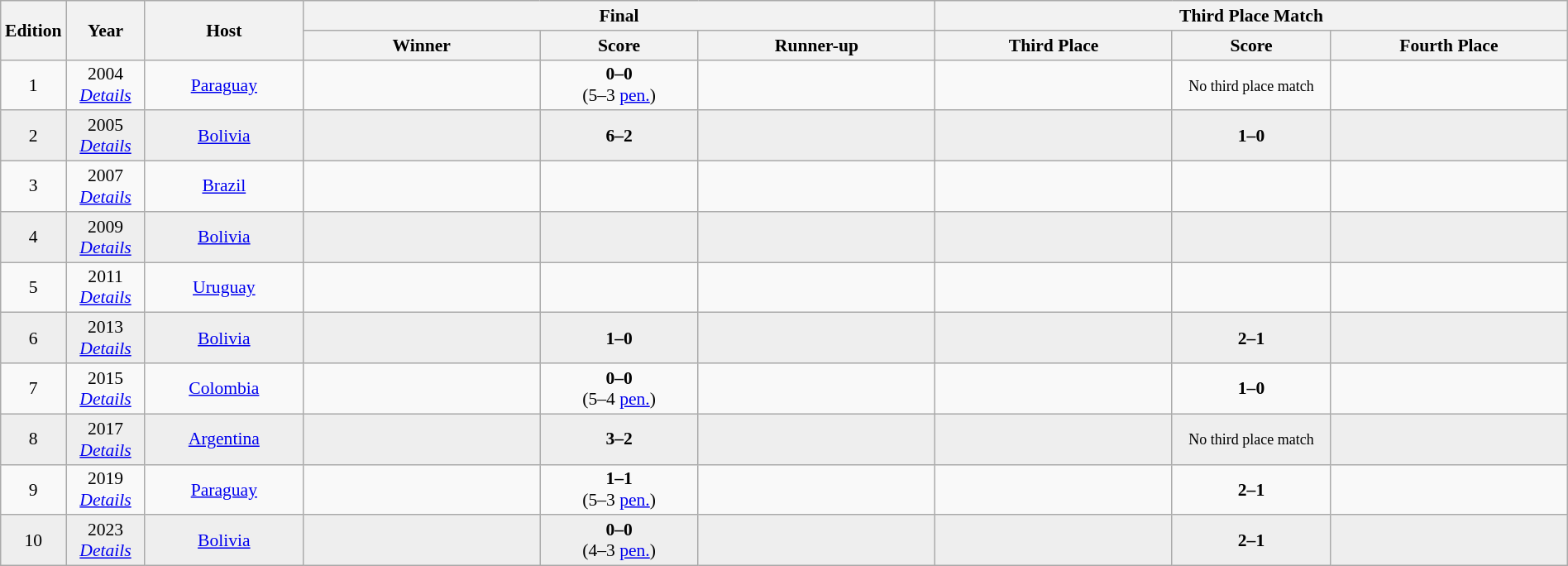<table class="wikitable" style="font-size:90%; width:100%; text-align:center;">
<tr>
<th rowspan=2 width=3%>Edition</th>
<th rowspan=2 width=5%>Year</th>
<th rowspan=2 width=10%>Host</th>
<th colspan=3>Final</th>
<th colspan=3>Third Place Match</th>
</tr>
<tr>
<th width=15%>Winner</th>
<th width=10%>Score</th>
<th width=15%>Runner-up</th>
<th width=15%>Third Place</th>
<th width=10%>Score</th>
<th width=15%>Fourth Place</th>
</tr>
<tr>
<td>1</td>
<td>2004<br><em><a href='#'>Details</a></em></td>
<td> <a href='#'>Paraguay</a></td>
<td><strong></strong></td>
<td><strong>0–0</strong><br>(5–3 <a href='#'>pen.</a>)</td>
<td></td>
<td></td>
<td><small>No third place match</small></td>
<td></td>
</tr>
<tr style="background: #eeeeee;">
<td>2</td>
<td>2005<br><em><a href='#'>Details</a></em></td>
<td> <a href='#'>Bolivia</a></td>
<td><strong></strong></td>
<td><strong>6–2</strong></td>
<td></td>
<td></td>
<td><strong>1–0</strong></td>
<td></td>
</tr>
<tr>
<td>3</td>
<td>2007<br><em><a href='#'>Details</a></em></td>
<td> <a href='#'>Brazil</a></td>
<td><strong></strong></td>
<td></td>
<td></td>
<td></td>
<td></td>
<td></td>
</tr>
<tr style="background: #eeeeee;">
<td>4</td>
<td>2009<br><em><a href='#'>Details</a></em></td>
<td> <a href='#'>Bolivia</a></td>
<td><strong></strong></td>
<td></td>
<td></td>
<td></td>
<td></td>
<td></td>
</tr>
<tr>
<td>5</td>
<td>2011<br><em><a href='#'>Details</a></em></td>
<td> <a href='#'>Uruguay</a></td>
<td><strong></strong></td>
<td></td>
<td></td>
<td></td>
<td></td>
<td></td>
</tr>
<tr style="background: #eeeeee;">
<td>6</td>
<td>2013<br><em><a href='#'>Details</a></em></td>
<td> <a href='#'>Bolivia</a></td>
<td><strong></strong></td>
<td><strong>1–0</strong></td>
<td></td>
<td></td>
<td><strong>2–1</strong></td>
<td></td>
</tr>
<tr>
<td>7</td>
<td>2015<br><em><a href='#'>Details</a></em></td>
<td> <a href='#'>Colombia</a></td>
<td><strong></strong></td>
<td><strong>0–0</strong><br>(5–4 <a href='#'>pen.</a>)</td>
<td></td>
<td></td>
<td><strong>1–0</strong></td>
<td></td>
</tr>
<tr style="background: #eeeeee;">
<td>8</td>
<td>2017<br><em><a href='#'>Details</a></em></td>
<td> <a href='#'>Argentina</a></td>
<td><strong></strong></td>
<td><strong>3–2</strong></td>
<td></td>
<td></td>
<td><small>No third place match</small></td>
<td></td>
</tr>
<tr>
<td>9</td>
<td>2019<br><em><a href='#'>Details</a></em></td>
<td> <a href='#'>Paraguay</a></td>
<td><strong></strong></td>
<td><strong>1–1</strong><br>(5–3 <a href='#'>pen.</a>)</td>
<td></td>
<td></td>
<td><strong>2–1</strong></td>
<td></td>
</tr>
<tr style="background: #eeeeee;">
<td>10</td>
<td>2023<br><em><a href='#'>Details</a></em></td>
<td> <a href='#'>Bolivia</a></td>
<td><strong></strong></td>
<td><strong>0–0</strong><br>(4–3 <a href='#'>pen.</a>)</td>
<td></td>
<td></td>
<td><strong>2–1</strong></td>
<td></td>
</tr>
</table>
